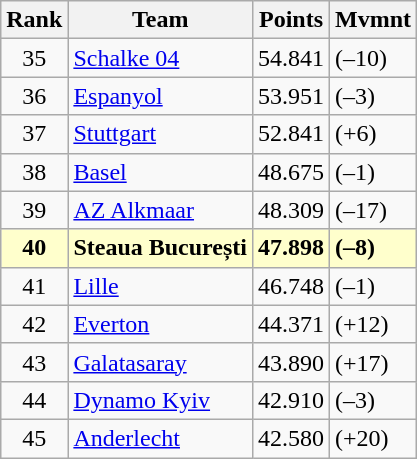<table class="wikitable" style="text-align: center;">
<tr>
<th>Rank</th>
<th>Team</th>
<th>Points</th>
<th>Mvmnt</th>
</tr>
<tr>
<td>35</td>
<td align=left> <a href='#'>Schalke 04</a></td>
<td align=left>54.841</td>
<td align=left> (–10)</td>
</tr>
<tr>
<td>36</td>
<td align=left> <a href='#'>Espanyol</a></td>
<td align=left>53.951</td>
<td align=left> (–3)</td>
</tr>
<tr>
<td>37</td>
<td align=left> <a href='#'>Stuttgart</a></td>
<td align=left>52.841</td>
<td align=left> (+6)</td>
</tr>
<tr>
<td>38</td>
<td align=left> <a href='#'>Basel</a></td>
<td align=left>48.675</td>
<td align=left> (–1)</td>
</tr>
<tr>
<td>39</td>
<td align=left> <a href='#'>AZ Alkmaar</a></td>
<td align=left>48.309</td>
<td align=left> (–17)</td>
</tr>
<tr bgcolor="ffffcc">
<td><strong>40</strong></td>
<td align=left> <strong>Steaua București</strong></td>
<td align=left><strong>47.898</strong></td>
<td align=left> <strong>(–8)</strong></td>
</tr>
<tr>
<td>41</td>
<td align=left> <a href='#'>Lille</a></td>
<td align=left>46.748</td>
<td align=left> (–1)</td>
</tr>
<tr>
<td>42</td>
<td align=left> <a href='#'>Everton</a></td>
<td align=left>44.371</td>
<td align=left> (+12)</td>
</tr>
<tr>
<td>43</td>
<td align=left> <a href='#'>Galatasaray</a></td>
<td align=left>43.890</td>
<td align=left> (+17)</td>
</tr>
<tr>
<td>44</td>
<td align=left> <a href='#'>Dynamo Kyiv</a></td>
<td align=left>42.910</td>
<td align=left> (–3)</td>
</tr>
<tr>
<td>45</td>
<td align=left> <a href='#'>Anderlecht</a></td>
<td align=left>42.580</td>
<td align=left> (+20)</td>
</tr>
</table>
